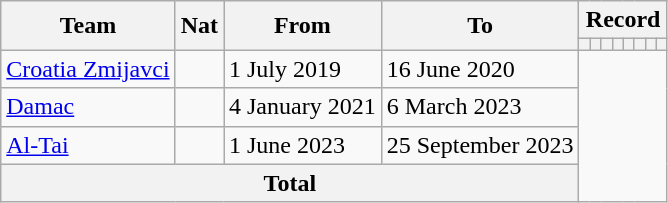<table class="wikitable" style="text-align: center">
<tr>
<th rowspan="2">Team</th>
<th rowspan="2">Nat</th>
<th rowspan="2">From</th>
<th rowspan="2">To</th>
<th colspan="8">Record</th>
</tr>
<tr>
<th></th>
<th></th>
<th></th>
<th></th>
<th></th>
<th></th>
<th></th>
<th></th>
</tr>
<tr>
<td align="left"><a href='#'>Croatia Zmijavci</a></td>
<td></td>
<td align=left>1 July 2019</td>
<td align=left>16 June 2020<br></td>
</tr>
<tr>
<td align="left"><a href='#'>Damac</a></td>
<td></td>
<td align=left>4 January 2021</td>
<td align=left>6 March 2023<br></td>
</tr>
<tr>
<td align="left"><a href='#'>Al-Tai</a></td>
<td></td>
<td align=left>1 June 2023</td>
<td align=left>25 September 2023<br></td>
</tr>
<tr>
<th colspan=4>Total<br></th>
</tr>
</table>
